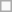<table class=wikitable>
<tr>
<td> </td>
</tr>
</table>
